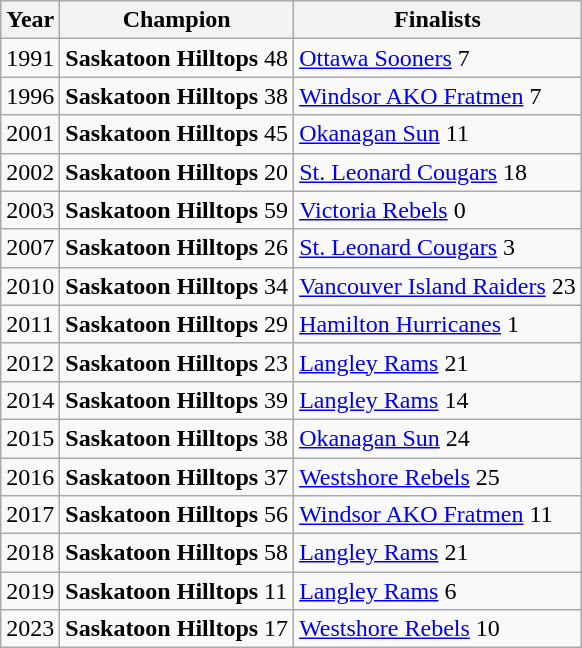<table class="wikitable">
<tr>
<th>Year</th>
<th>Champion</th>
<th>Finalists</th>
</tr>
<tr>
<td>1991</td>
<td><strong>Saskatoon Hilltops</strong> 48</td>
<td><a href='#'>Ottawa Sooners</a> 7</td>
</tr>
<tr>
<td>1996</td>
<td><strong>Saskatoon Hilltops</strong> 38</td>
<td><a href='#'>Windsor AKO Fratmen</a> 7</td>
</tr>
<tr>
<td>2001</td>
<td><strong>Saskatoon Hilltops</strong> 45</td>
<td><a href='#'>Okanagan Sun</a> 11</td>
</tr>
<tr>
<td>2002</td>
<td><strong>Saskatoon Hilltops</strong> 20</td>
<td><a href='#'>St. Leonard Cougars</a> 18</td>
</tr>
<tr>
<td>2003</td>
<td><strong>Saskatoon Hilltops</strong> 59</td>
<td><a href='#'>Victoria Rebels</a> 0</td>
</tr>
<tr>
<td>2007</td>
<td><strong>Saskatoon Hilltops</strong> 26</td>
<td><a href='#'>St. Leonard Cougars</a> 3</td>
</tr>
<tr>
<td>2010</td>
<td><strong>Saskatoon Hilltops</strong> 34</td>
<td><a href='#'>Vancouver Island Raiders</a> 23</td>
</tr>
<tr>
<td>2011</td>
<td><strong>Saskatoon Hilltops</strong> 29</td>
<td><a href='#'>Hamilton Hurricanes</a> 1</td>
</tr>
<tr>
<td>2012</td>
<td><strong>Saskatoon Hilltops</strong> 23</td>
<td><a href='#'>Langley Rams</a> 21</td>
</tr>
<tr>
<td>2014</td>
<td><strong>Saskatoon Hilltops</strong> 39</td>
<td><a href='#'>Langley Rams</a> 14</td>
</tr>
<tr>
<td>2015</td>
<td><strong>Saskatoon Hilltops</strong> 38</td>
<td><a href='#'>Okanagan Sun</a> 24</td>
</tr>
<tr>
<td>2016</td>
<td><strong>Saskatoon Hilltops</strong> 37</td>
<td><a href='#'>Westshore Rebels</a> 25</td>
</tr>
<tr>
<td>2017</td>
<td><strong>Saskatoon Hilltops</strong> 56</td>
<td><a href='#'>Windsor AKO Fratmen</a> 11</td>
</tr>
<tr>
<td>2018</td>
<td><strong>Saskatoon Hilltops</strong> 58</td>
<td><a href='#'>Langley Rams</a> 21</td>
</tr>
<tr>
<td>2019</td>
<td><strong>Saskatoon Hilltops</strong> 11</td>
<td><a href='#'>Langley Rams</a> 6</td>
</tr>
<tr>
<td>2023</td>
<td><strong>Saskatoon Hilltops</strong> 17</td>
<td><a href='#'>Westshore Rebels</a> 10</td>
</tr>
</table>
